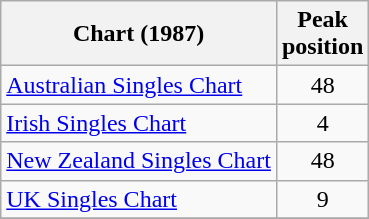<table class="wikitable sortable">
<tr>
<th>Chart (1987)</th>
<th>Peak<br>position</th>
</tr>
<tr>
<td><a href='#'>Australian Singles Chart</a></td>
<td align="center">48</td>
</tr>
<tr>
<td><a href='#'>Irish Singles Chart</a></td>
<td align="center">4</td>
</tr>
<tr>
<td><a href='#'>New Zealand Singles Chart</a></td>
<td align="center">48</td>
</tr>
<tr>
<td><a href='#'>UK Singles Chart</a></td>
<td align="center">9</td>
</tr>
<tr>
</tr>
</table>
